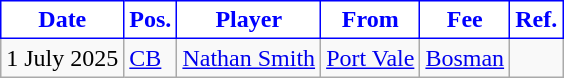<table class="wikitable plainrowheaders sortable">
<tr>
<th style="background:white; color:blue; border: 1px solid blue;">Date</th>
<th style="background:white; color:blue; border: 1px solid blue;">Pos.</th>
<th style="background:white; color:blue; border: 1px solid blue;">Player</th>
<th style="background:white; color:blue; border: 1px solid blue;">From</th>
<th style="background:white; color:blue; border: 1px solid blue;">Fee</th>
<th style="background:white; color:blue; border: 1px solid blue;">Ref.</th>
</tr>
<tr>
<td>1 July 2025</td>
<td><a href='#'>CB</a></td>
<td> <a href='#'>Nathan Smith</a></td>
<td> <a href='#'>Port Vale</a></td>
<td><a href='#'>Bosman</a></td>
<td></td>
</tr>
</table>
